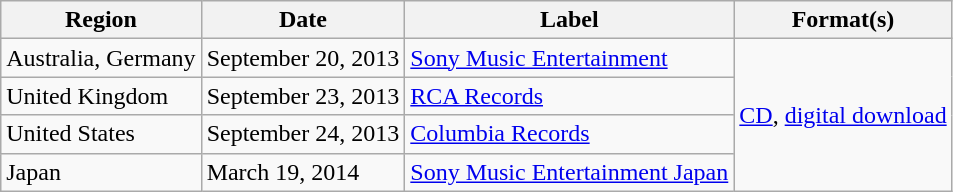<table class="wikitable">
<tr>
<th>Region</th>
<th>Date</th>
<th>Label</th>
<th>Format(s)</th>
</tr>
<tr>
<td>Australia, Germany</td>
<td>September 20, 2013</td>
<td><a href='#'>Sony Music Entertainment</a></td>
<td rowspan="4"><a href='#'>CD</a>, <a href='#'>digital download</a></td>
</tr>
<tr>
<td>United Kingdom</td>
<td>September 23, 2013</td>
<td><a href='#'>RCA Records</a></td>
</tr>
<tr>
<td>United States</td>
<td>September 24, 2013</td>
<td><a href='#'>Columbia Records</a></td>
</tr>
<tr>
<td>Japan</td>
<td>March 19, 2014</td>
<td><a href='#'>Sony Music Entertainment Japan</a></td>
</tr>
</table>
